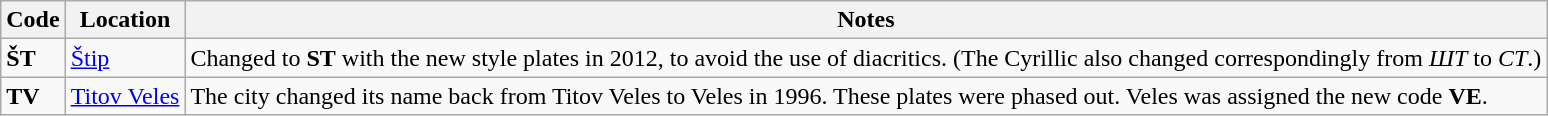<table class="wikitable">
<tr>
<th>Code</th>
<th>Location</th>
<th>Notes</th>
</tr>
<tr>
<td><strong>ŠT</strong></td>
<td><a href='#'>Štip</a></td>
<td>Changed to <strong>ST</strong> with the new style plates in 2012, to avoid the use of diacritics. (The Cyrillic also changed correspondingly from <em>ШТ</em> to <em>СТ</em>.)</td>
</tr>
<tr>
<td><strong>TV</strong></td>
<td><a href='#'>Titov Veles</a></td>
<td>The city changed its name back from Titov Veles to Veles in 1996. These plates were phased out. Veles was assigned the new code <strong>VE</strong>.</td>
</tr>
</table>
